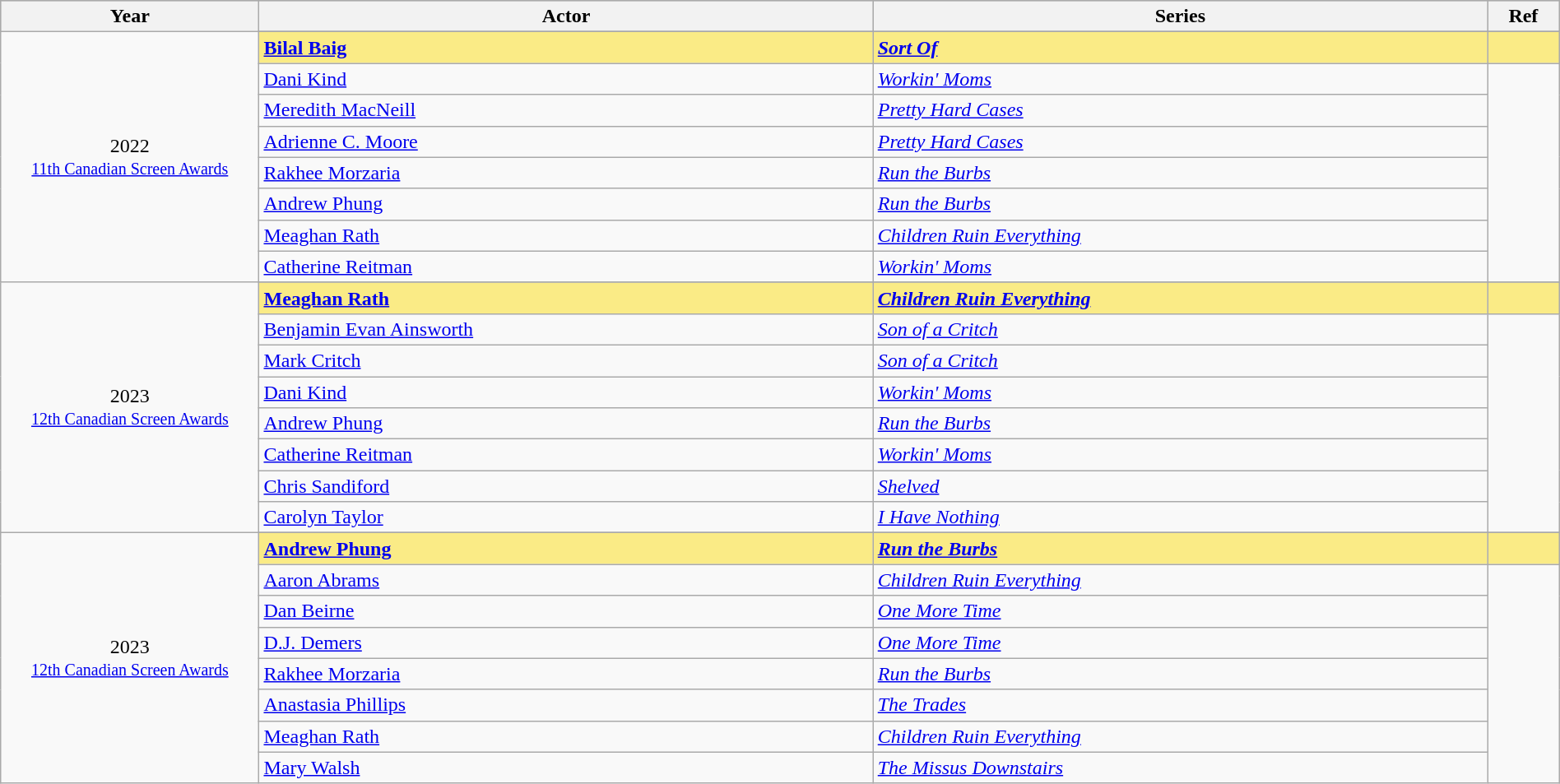<table class="wikitable" style="width:100%;">
<tr style="background:#bebebe;">
<th style="width:8%;">Year</th>
<th style="width:19%;">Actor</th>
<th style="width:19%;">Series</th>
<th style="width:2%;">Ref</th>
</tr>
<tr>
<td rowspan="9" align="center">2022 <br> <small><a href='#'>11th Canadian Screen Awards</a></small></td>
</tr>
<tr style="background:#FAEB86;">
<td><strong><a href='#'>Bilal Baig</a></strong></td>
<td><strong><em><a href='#'>Sort Of</a></em></strong></td>
<td></td>
</tr>
<tr>
<td><a href='#'>Dani Kind</a></td>
<td><em><a href='#'>Workin' Moms</a></em></td>
<td rowspan=7></td>
</tr>
<tr>
<td><a href='#'>Meredith MacNeill</a></td>
<td><em><a href='#'>Pretty Hard Cases</a></em></td>
</tr>
<tr>
<td><a href='#'>Adrienne C. Moore</a></td>
<td><em><a href='#'>Pretty Hard Cases</a></em></td>
</tr>
<tr>
<td><a href='#'>Rakhee Morzaria</a></td>
<td><em><a href='#'>Run the Burbs</a></em></td>
</tr>
<tr>
<td><a href='#'>Andrew Phung</a></td>
<td><em><a href='#'>Run the Burbs</a></em></td>
</tr>
<tr>
<td><a href='#'>Meaghan Rath</a></td>
<td><em><a href='#'>Children Ruin Everything</a></em></td>
</tr>
<tr>
<td><a href='#'>Catherine Reitman</a></td>
<td><em><a href='#'>Workin' Moms</a></em></td>
</tr>
<tr>
<td rowspan="9" align="center">2023 <br> <small><a href='#'>12th Canadian Screen Awards</a></small></td>
</tr>
<tr style="background:#FAEB86;">
<td><strong><a href='#'>Meaghan Rath</a></strong></td>
<td><strong><em><a href='#'>Children Ruin Everything</a></em></strong></td>
<td></td>
</tr>
<tr>
<td><a href='#'>Benjamin Evan Ainsworth</a></td>
<td><em><a href='#'>Son of a Critch</a></em></td>
<td rowspan=7></td>
</tr>
<tr>
<td><a href='#'>Mark Critch</a></td>
<td><em><a href='#'>Son of a Critch</a></em></td>
</tr>
<tr>
<td><a href='#'>Dani Kind</a></td>
<td><em><a href='#'>Workin' Moms</a></em></td>
</tr>
<tr>
<td><a href='#'>Andrew Phung</a></td>
<td><em><a href='#'>Run the Burbs</a></em></td>
</tr>
<tr>
<td><a href='#'>Catherine Reitman</a></td>
<td><em><a href='#'>Workin' Moms</a></em></td>
</tr>
<tr>
<td><a href='#'>Chris Sandiford</a></td>
<td><em><a href='#'>Shelved</a></em></td>
</tr>
<tr>
<td><a href='#'>Carolyn Taylor</a></td>
<td><em><a href='#'>I Have Nothing</a></em></td>
</tr>
<tr>
<td rowspan="9" align="center">2023<br> <small><a href='#'>12th Canadian Screen Awards</a></small></td>
</tr>
<tr style="background:#FAEB86;">
<td><strong><a href='#'>Andrew Phung</a></strong></td>
<td><strong><em><a href='#'>Run the Burbs</a></em></strong></td>
<td></td>
</tr>
<tr>
<td><a href='#'>Aaron Abrams</a></td>
<td><em><a href='#'>Children Ruin Everything</a></em></td>
<td rowspan=7></td>
</tr>
<tr>
<td><a href='#'>Dan Beirne</a></td>
<td><em><a href='#'>One More Time</a></em></td>
</tr>
<tr>
<td><a href='#'>D.J. Demers</a></td>
<td><em><a href='#'>One More Time</a></em></td>
</tr>
<tr>
<td><a href='#'>Rakhee Morzaria</a></td>
<td><em><a href='#'>Run the Burbs</a></em></td>
</tr>
<tr>
<td><a href='#'>Anastasia Phillips</a></td>
<td><em><a href='#'>The Trades</a></em></td>
</tr>
<tr>
<td><a href='#'>Meaghan Rath</a></td>
<td><em><a href='#'>Children Ruin Everything</a></em></td>
</tr>
<tr>
<td><a href='#'>Mary Walsh</a></td>
<td><em><a href='#'>The Missus Downstairs</a></em></td>
</tr>
</table>
